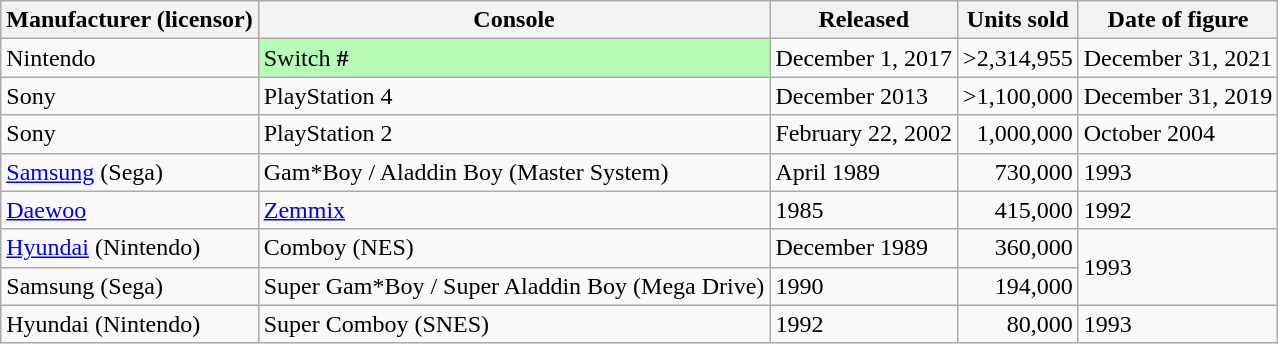<table class="wikitable">
<tr>
<th>Manufacturer (licensor)</th>
<th>Console</th>
<th>Released</th>
<th>Units sold</th>
<th>Date of figure</th>
</tr>
<tr>
<td>Nintendo</td>
<td style="background:#b6fcb6;">Switch <strong>#</strong></td>
<td>December 1, 2017</td>
<td align=right>>2,314,955</td>
<td>December 31, 2021</td>
</tr>
<tr>
<td>Sony</td>
<td>PlayStation 4</td>
<td>December 2013</td>
<td align=right>>1,100,000</td>
<td>December 31, 2019</td>
</tr>
<tr>
<td>Sony</td>
<td>PlayStation 2</td>
<td>February 22, 2002</td>
<td align=right>1,000,000</td>
<td>October 2004</td>
</tr>
<tr>
<td><a href='#'>Samsung</a> (Sega)</td>
<td>Gam*Boy / Aladdin Boy (Master System)</td>
<td>April 1989</td>
<td align=right>730,000</td>
<td>1993</td>
</tr>
<tr>
<td><a href='#'>Daewoo</a></td>
<td><a href='#'>Zemmix</a></td>
<td>1985</td>
<td align=right>415,000</td>
<td>1992</td>
</tr>
<tr>
<td><a href='#'>Hyundai</a> (Nintendo)</td>
<td>Comboy (NES)</td>
<td>December 1989</td>
<td align=right>360,000</td>
<td rowspan="2">1993</td>
</tr>
<tr>
<td>Samsung (Sega)</td>
<td>Super Gam*Boy / Super Aladdin Boy (Mega Drive)</td>
<td>1990</td>
<td align=right>194,000</td>
</tr>
<tr>
<td>Hyundai (Nintendo)</td>
<td>Super Comboy (SNES)</td>
<td>1992</td>
<td align=right>80,000</td>
<td>1993</td>
</tr>
</table>
